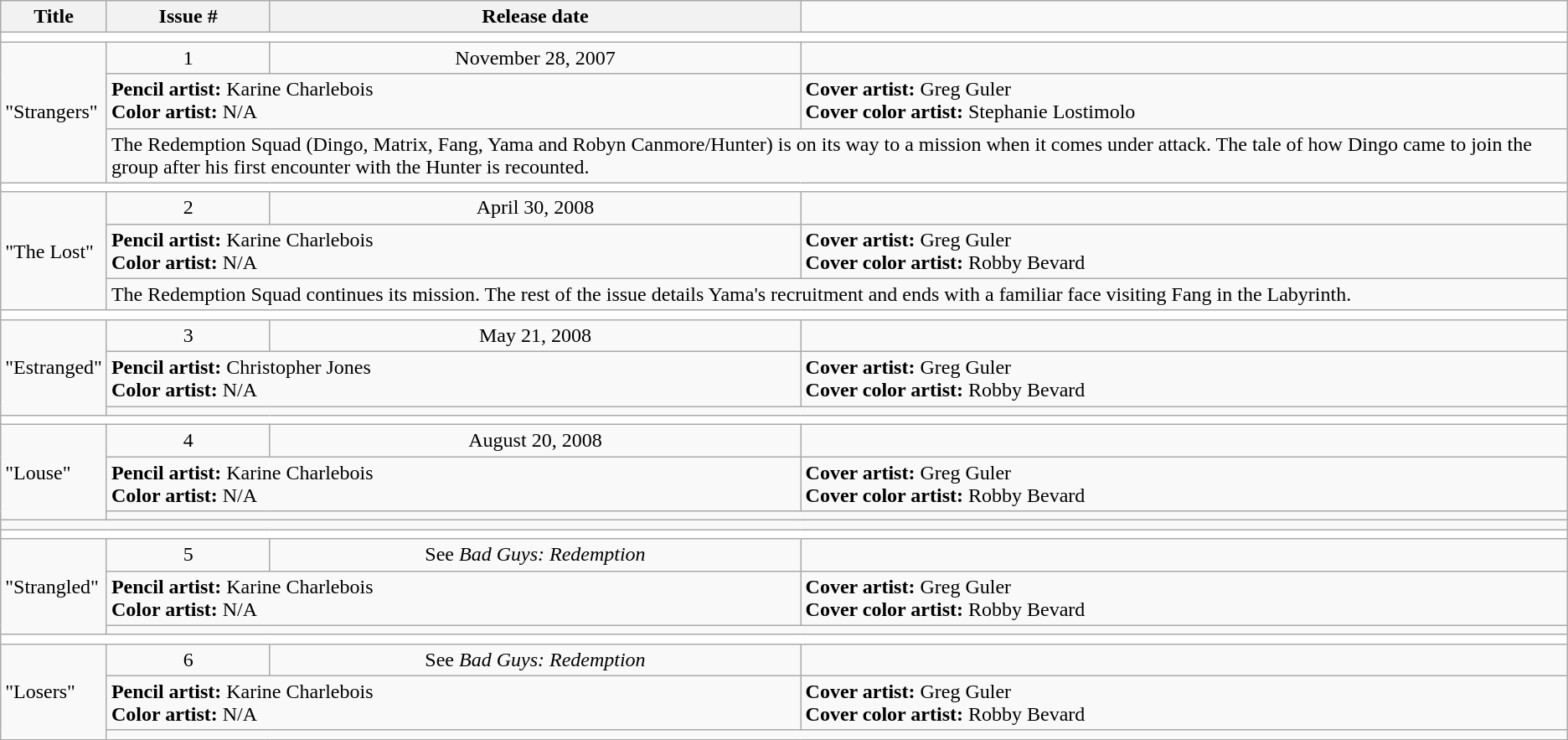<table class="wikitable">
<tr>
<th>Title</th>
<th>Issue #</th>
<th>Release date</th>
</tr>
<tr>
<td colspan="6" bgcolor="#FFFFFF"></td>
</tr>
<tr>
<td colspan="1" rowspan="3">"Strangers"</td>
<td align="center">1</td>
<td align="center">November 28, 2007</td>
</tr>
<tr>
<td colspan="2" rowspan="1"><strong>Pencil artist:</strong> Karine Charlebois<br> <strong>Color artist:</strong> N/A</td>
<td><strong>Cover artist:</strong> Greg Guler<br> <strong>Cover color artist:</strong> Stephanie Lostimolo</td>
</tr>
<tr>
<td colspan="6">The Redemption Squad (Dingo, Matrix, Fang, Yama and Robyn Canmore/Hunter) is on its way to a mission when it comes under attack.  The tale of how Dingo came to join the group after his first encounter with the Hunter is recounted.</td>
</tr>
<tr>
<td colspan="6" bgcolor="#FFFFFF"></td>
</tr>
<tr>
<td colspan="1" rowspan="3">"The Lost"</td>
<td align="center">2</td>
<td align="center">April 30, 2008</td>
</tr>
<tr>
<td colspan="2" rowspan="1"><strong>Pencil artist:</strong> Karine Charlebois<br> <strong>Color artist:</strong> N/A</td>
<td><strong>Cover artist:</strong> Greg Guler<br> <strong>Cover color artist:</strong> Robby Bevard</td>
</tr>
<tr>
<td colspan="6">The Redemption Squad continues its mission.  The rest of the issue details Yama's recruitment and ends with a familiar face visiting Fang in the Labyrinth.</td>
</tr>
<tr>
<td colspan="6" bgcolor="#FFFFFF"></td>
</tr>
<tr>
<td colspan="1" rowspan="3">"Estranged"</td>
<td align="center">3</td>
<td align="center">May 21, 2008</td>
</tr>
<tr>
<td colspan="2" rowspan="1"><strong>Pencil artist:</strong> Christopher Jones<br> <strong>Color artist:</strong> N/A</td>
<td><strong>Cover artist:</strong> Greg Guler<br> <strong>Cover color artist:</strong> Robby Bevard</td>
</tr>
<tr>
<td colspan="6"></td>
</tr>
<tr>
<td colspan="6" bgcolor="#FFFFFF"></td>
</tr>
<tr>
<td colspan="1" rowspan="3">"Louse"</td>
<td align="center">4</td>
<td align="center">August 20, 2008</td>
</tr>
<tr>
<td colspan="2" rowspan="1"><strong>Pencil artist:</strong> Karine Charlebois<br> <strong>Color artist:</strong> N/A</td>
<td><strong>Cover artist:</strong> Greg Guler<br> <strong>Cover color artist:</strong> Robby Bevard</td>
</tr>
<tr>
<td colspan="6"></td>
</tr>
<tr>
<td colspan="6"></td>
</tr>
<tr>
<td colspan="6" bgcolor="#FFFFFF"></td>
</tr>
<tr>
<td colspan="1" rowspan="3">"Strangled"</td>
<td align="center">5</td>
<td align="center">See <em>Bad Guys: Redemption</em></td>
</tr>
<tr>
<td colspan="2" rowspan="1"><strong>Pencil artist:</strong> Karine Charlebois<br> <strong>Color artist:</strong> N/A</td>
<td><strong>Cover artist:</strong> Greg Guler<br> <strong>Cover color artist:</strong> Robby Bevard</td>
</tr>
<tr>
<td colspan="6"></td>
</tr>
<tr>
<td colspan="6" bgcolor="#FFFFFF"></td>
</tr>
<tr>
<td colspan="1" rowspan="3">"Losers"</td>
<td align="center">6</td>
<td align="center">See <em>Bad Guys: Redemption</em></td>
</tr>
<tr>
<td colspan="2" rowspan="1"><strong>Pencil artist:</strong> Karine Charlebois<br> <strong>Color artist:</strong> N/A</td>
<td><strong>Cover artist:</strong> Greg Guler<br> <strong>Cover color artist:</strong> Robby Bevard</td>
</tr>
<tr>
<td colspan="6"></td>
</tr>
</table>
